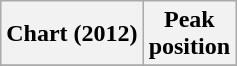<table class="wikitable plainrowheaders sortable">
<tr>
<th scope="col">Chart (2012)</th>
<th scope="col">Peak<br>position</th>
</tr>
<tr>
</tr>
</table>
